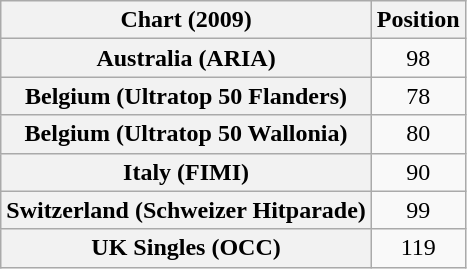<table class="wikitable sortable plainrowheaders" style="text-align:center">
<tr>
<th scope="col">Chart (2009)</th>
<th scope="col">Position</th>
</tr>
<tr>
<th scope="row">Australia (ARIA)</th>
<td>98</td>
</tr>
<tr>
<th scope="row">Belgium (Ultratop 50 Flanders)</th>
<td>78</td>
</tr>
<tr>
<th scope="row">Belgium (Ultratop 50 Wallonia)</th>
<td>80</td>
</tr>
<tr>
<th scope="row">Italy (FIMI)</th>
<td>90</td>
</tr>
<tr>
<th scope="row">Switzerland (Schweizer Hitparade)</th>
<td>99</td>
</tr>
<tr>
<th scope="row">UK Singles (OCC)</th>
<td>119</td>
</tr>
</table>
